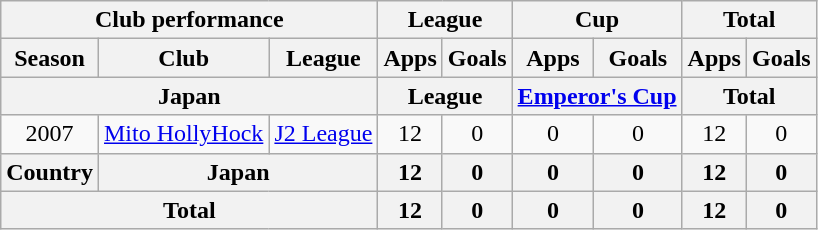<table class="wikitable" style="text-align:center;">
<tr>
<th colspan=3>Club performance</th>
<th colspan=2>League</th>
<th colspan=2>Cup</th>
<th colspan=2>Total</th>
</tr>
<tr>
<th>Season</th>
<th>Club</th>
<th>League</th>
<th>Apps</th>
<th>Goals</th>
<th>Apps</th>
<th>Goals</th>
<th>Apps</th>
<th>Goals</th>
</tr>
<tr>
<th colspan=3>Japan</th>
<th colspan=2>League</th>
<th colspan=2><a href='#'>Emperor's Cup</a></th>
<th colspan=2>Total</th>
</tr>
<tr>
<td>2007</td>
<td><a href='#'>Mito HollyHock</a></td>
<td><a href='#'>J2 League</a></td>
<td>12</td>
<td>0</td>
<td>0</td>
<td>0</td>
<td>12</td>
<td>0</td>
</tr>
<tr>
<th rowspan=1>Country</th>
<th colspan=2>Japan</th>
<th>12</th>
<th>0</th>
<th>0</th>
<th>0</th>
<th>12</th>
<th>0</th>
</tr>
<tr>
<th colspan=3>Total</th>
<th>12</th>
<th>0</th>
<th>0</th>
<th>0</th>
<th>12</th>
<th>0</th>
</tr>
</table>
